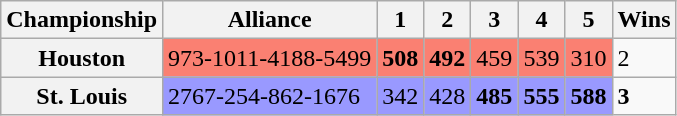<table class="wikitable">
<tr>
<th>Championship</th>
<th>Alliance</th>
<th>1</th>
<th>2</th>
<th>3</th>
<th>4</th>
<th>5</th>
<th>Wins</th>
</tr>
<tr>
<th>Houston</th>
<td style="background:salmon">973-1011-4188-5499</td>
<td style="background:salmon"><strong>508</strong></td>
<td style="background:salmon"><strong>492</strong></td>
<td style="background:salmon">459</td>
<td style="background:salmon">539</td>
<td style="background:salmon">310</td>
<td>2</td>
</tr>
<tr>
<th>St. Louis</th>
<td style="background:#9999ff">2767-254-862-1676</td>
<td style="background:#9999ff">342</td>
<td style="background:#9999ff">428</td>
<td style="background:#9999ff"><strong>485</strong></td>
<td style="background:#9999ff"><strong>555</strong></td>
<td style="background:#9999ff"><strong>588</strong></td>
<td><strong>3</strong></td>
</tr>
</table>
